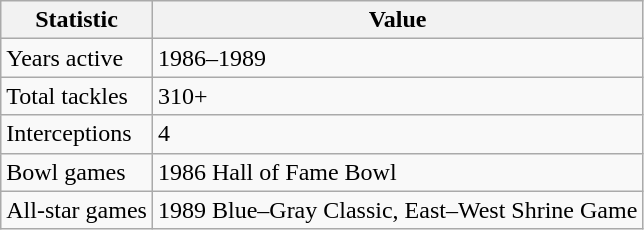<table class="wikitable">
<tr>
<th>Statistic</th>
<th>Value</th>
</tr>
<tr>
<td>Years active</td>
<td>1986–1989</td>
</tr>
<tr>
<td>Total tackles</td>
<td>310+</td>
</tr>
<tr>
<td>Interceptions</td>
<td>4</td>
</tr>
<tr>
<td>Bowl games</td>
<td>1986 Hall of Fame Bowl</td>
</tr>
<tr>
<td>All-star games</td>
<td>1989 Blue–Gray Classic, East–West Shrine Game</td>
</tr>
</table>
